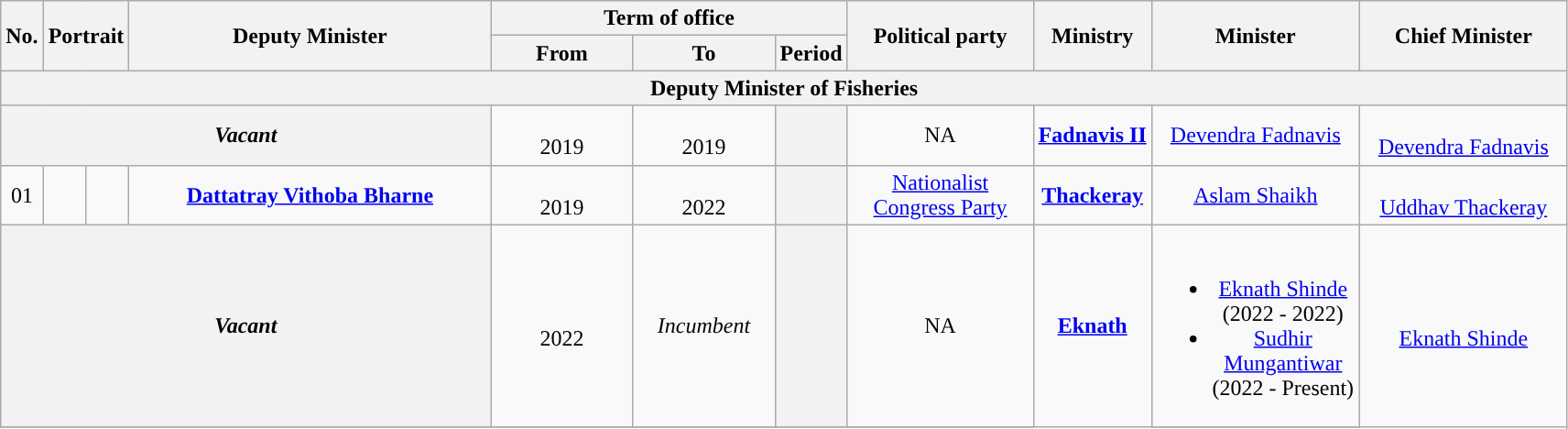<table class="wikitable" style="text-align:center">
<tr>
<th rowspan="2">No.</th>
<th rowspan="2" colspan="2">Portrait</th>
<th rowspan="2" style="width:16em">Deputy Minister<br></th>
<th colspan="3">Term of office</th>
<th rowspan="2" style="width:8em">Political party</th>
<th rowspan="2">Ministry</th>
<th rowspan="2" style="width:9em">Minister</th>
<th rowspan="2" style="width:9em">Chief Minister</th>
</tr>
<tr>
<th style="width:6em">From</th>
<th style="width:6em">To</th>
<th>Period</th>
</tr>
<tr>
<th colspan="11">Deputy Minister of Fisheries</th>
</tr>
<tr>
<th colspan="04"><strong><em>Vacant</em></strong></th>
<td><br>2019</td>
<td><br>2019</td>
<th></th>
<td>NA</td>
<td rowspan="1"><a href='#'><strong>Fadnavis II</strong></a></td>
<td><a href='#'>Devendra Fadnavis</a></td>
<td rowspan="1"> <br><a href='#'>Devendra Fadnavis</a></td>
</tr>
<tr>
<td>01</td>
<td style="color:inherit;background:"></td>
<td></td>
<td><strong><a href='#'>Dattatray Vithoba Bharne</a></strong> <br> </td>
<td><br>2019</td>
<td><br>2022</td>
<th></th>
<td><a href='#'>Nationalist Congress Party</a></td>
<td rowspan="1"><a href='#'><strong>Thackeray</strong></a></td>
<td><a href='#'>Aslam Shaikh</a></td>
<td rowspan="1"> <br><a href='#'>Uddhav Thackeray</a></td>
</tr>
<tr>
<th colspan="04"><strong><em>Vacant </em></strong></th>
<td><br>2022</td>
<td><em>Incumbent</em></td>
<th></th>
<td>NA</td>
<td rowspan="2"><a href='#'><strong>Eknath</strong></a></td>
<td><br><ul><li><a href='#'>Eknath Shinde</a><br>(2022 - 2022)</li><li><a href='#'>Sudhir Mungantiwar</a><br> (2022 - Present)</li></ul></td>
<td rowspan="2"> <br><a href='#'>Eknath Shinde</a></td>
</tr>
<tr>
</tr>
</table>
